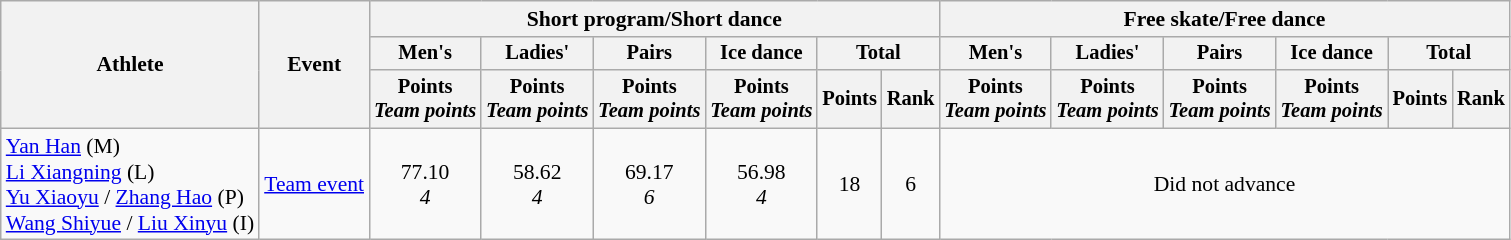<table class="wikitable" style="font-size:90%">
<tr>
<th rowspan="3">Athlete</th>
<th rowspan="3">Event</th>
<th colspan="6">Short program/Short dance</th>
<th colspan="6">Free skate/Free dance</th>
</tr>
<tr style="font-size:95%">
<th>Men's</th>
<th>Ladies'</th>
<th>Pairs</th>
<th>Ice dance</th>
<th colspan="2">Total</th>
<th>Men's</th>
<th>Ladies'</th>
<th>Pairs</th>
<th>Ice dance</th>
<th colspan="2">Total</th>
</tr>
<tr style="font-size:95%">
<th>Points<br><em>Team points</em></th>
<th>Points<br><em>Team points</em></th>
<th>Points<br><em>Team points</em></th>
<th>Points<br><em>Team points</em></th>
<th>Points</th>
<th>Rank</th>
<th>Points<br><em>Team points</em></th>
<th>Points<br><em>Team points</em></th>
<th>Points<br><em>Team points</em></th>
<th>Points<br><em>Team points</em></th>
<th>Points</th>
<th>Rank</th>
</tr>
<tr align="center">
<td align="left"><a href='#'>Yan Han</a> (M)<br> <a href='#'>Li Xiangning</a> (L)<br> <a href='#'>Yu Xiaoyu</a> / <a href='#'>Zhang Hao</a> (P)<br> <a href='#'>Wang Shiyue</a> / <a href='#'>Liu Xinyu</a> (I)</td>
<td align="left"><a href='#'>Team event</a></td>
<td>77.10 <br> <em>4</em></td>
<td>58.62 <br> <em>4</em></td>
<td>69.17 <br> <em>6</em></td>
<td>56.98 <br> <em>4</em></td>
<td>18</td>
<td>6</td>
<td colspan=6>Did not advance</td>
</tr>
</table>
